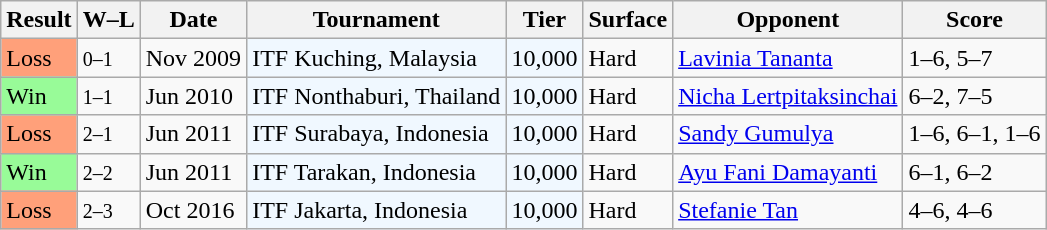<table class="sortable wikitable">
<tr>
<th>Result</th>
<th class="unsortable">W–L</th>
<th>Date</th>
<th>Tournament</th>
<th>Tier</th>
<th>Surface</th>
<th>Opponent</th>
<th class="unsortable">Score</th>
</tr>
<tr>
<td bgcolor="FFA07A">Loss</td>
<td><small>0–1</small></td>
<td>Nov 2009</td>
<td style="background:#f0f8ff;">ITF Kuching, Malaysia</td>
<td style="background:#f0f8ff;">10,000</td>
<td>Hard</td>
<td> <a href='#'>Lavinia Tananta</a></td>
<td>1–6, 5–7</td>
</tr>
<tr>
<td bgcolor="98FB98">Win</td>
<td><small>1–1</small></td>
<td>Jun 2010</td>
<td style="background:#f0f8ff;">ITF Nonthaburi, Thailand</td>
<td style="background:#f0f8ff;">10,000</td>
<td>Hard</td>
<td> <a href='#'>Nicha Lertpitaksinchai</a></td>
<td>6–2, 7–5</td>
</tr>
<tr>
<td bgcolor="FFA07A">Loss</td>
<td><small>2–1</small></td>
<td>Jun 2011</td>
<td style="background:#f0f8ff;">ITF Surabaya, Indonesia</td>
<td style="background:#f0f8ff;">10,000</td>
<td>Hard</td>
<td> <a href='#'>Sandy Gumulya</a></td>
<td>1–6, 6–1, 1–6</td>
</tr>
<tr>
<td bgcolor="98FB98">Win</td>
<td><small>2–2</small></td>
<td>Jun 2011</td>
<td style="background:#f0f8ff;">ITF Tarakan, Indonesia</td>
<td style="background:#f0f8ff;">10,000</td>
<td>Hard</td>
<td> <a href='#'>Ayu Fani Damayanti</a></td>
<td>6–1, 6–2</td>
</tr>
<tr>
<td bgcolor="FFA07A">Loss</td>
<td><small>2–3</small></td>
<td>Oct 2016</td>
<td style="background:#f0f8ff;">ITF Jakarta, Indonesia</td>
<td style="background:#f0f8ff;">10,000</td>
<td>Hard</td>
<td> <a href='#'>Stefanie Tan</a></td>
<td>4–6, 4–6</td>
</tr>
</table>
